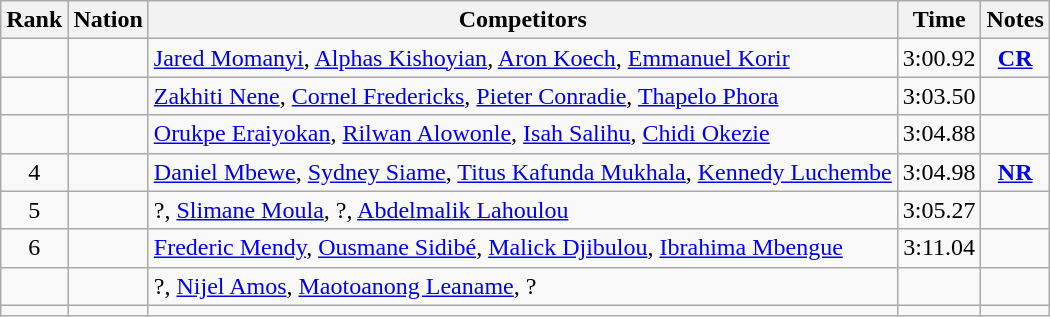<table class="wikitable sortable" style="text-align:center">
<tr>
<th>Rank</th>
<th>Nation</th>
<th>Competitors</th>
<th>Time</th>
<th>Notes</th>
</tr>
<tr>
<td></td>
<td align=left></td>
<td align=left><a href='#'>Jared Momanyi</a>, <a href='#'>Alphas Kishoyian</a>, <a href='#'>Aron Koech</a>, <a href='#'>Emmanuel Korir</a></td>
<td>3:00.92</td>
<td><strong><a href='#'>CR</a></strong></td>
</tr>
<tr>
<td></td>
<td align=left></td>
<td align=left><a href='#'>Zakhiti Nene</a>, <a href='#'>Cornel Fredericks</a>, <a href='#'>Pieter Conradie</a>, <a href='#'>Thapelo Phora</a></td>
<td>3:03.50</td>
<td></td>
</tr>
<tr>
<td></td>
<td align=left></td>
<td align=left><a href='#'>Orukpe Eraiyokan</a>, <a href='#'>Rilwan Alowonle</a>, <a href='#'>Isah Salihu</a>, <a href='#'>Chidi Okezie</a></td>
<td>3:04.88</td>
<td></td>
</tr>
<tr>
<td>4</td>
<td align=left></td>
<td align=left><a href='#'>Daniel Mbewe</a>, <a href='#'>Sydney Siame</a>, <a href='#'>Titus Kafunda Mukhala</a>, <a href='#'>Kennedy Luchembe</a></td>
<td>3:04.98</td>
<td><strong><a href='#'>NR</a></strong></td>
</tr>
<tr>
<td>5</td>
<td align=left></td>
<td align=left>?, <a href='#'>Slimane Moula</a>, ?, <a href='#'>Abdelmalik Lahoulou</a></td>
<td>3:05.27</td>
<td></td>
</tr>
<tr>
<td>6</td>
<td align=left></td>
<td align=left><a href='#'>Frederic Mendy</a>, <a href='#'>Ousmane Sidibé</a>, <a href='#'>Malick Djibulou</a>, <a href='#'>Ibrahima Mbengue</a></td>
<td>3:11.04</td>
<td></td>
</tr>
<tr>
<td></td>
<td align=left></td>
<td align=left>?, <a href='#'>Nijel Amos</a>, <a href='#'>Maotoanong Leaname</a>, ?</td>
<td></td>
<td></td>
</tr>
<tr>
<td></td>
<td align=left></td>
<td align=left></td>
<td></td>
<td></td>
</tr>
</table>
